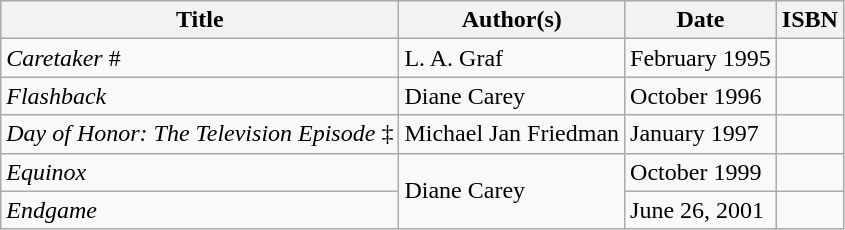<table class="wikitable">
<tr>
<th>Title</th>
<th>Author(s)</th>
<th>Date</th>
<th>ISBN</th>
</tr>
<tr>
<td><em>Caretaker</em> #</td>
<td>L. A. Graf</td>
<td>February 1995</td>
<td></td>
</tr>
<tr>
<td><em>Flashback</em></td>
<td>Diane Carey</td>
<td>October 1996</td>
<td></td>
</tr>
<tr>
<td><em>Day of Honor: The Television Episode</em> ‡</td>
<td>Michael Jan Friedman</td>
<td>January 1997</td>
<td></td>
</tr>
<tr>
<td><em>Equinox</em></td>
<td rowspan="2">Diane Carey</td>
<td>October 1999</td>
<td></td>
</tr>
<tr>
<td><em>Endgame</em></td>
<td>June 26, 2001</td>
<td></td>
</tr>
</table>
